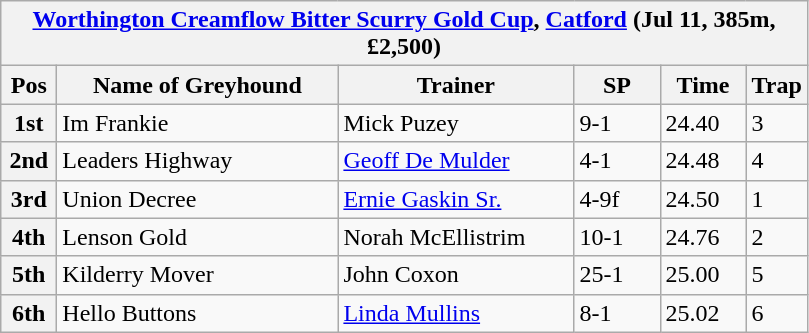<table class="wikitable">
<tr>
<th colspan="6"><a href='#'>Worthington Creamflow Bitter Scurry Gold Cup</a>, <a href='#'>Catford</a> (Jul 11, 385m, £2,500)</th>
</tr>
<tr>
<th width=30>Pos</th>
<th width=180>Name of Greyhound</th>
<th width=150>Trainer</th>
<th width=50>SP</th>
<th width=50>Time</th>
<th width=30>Trap</th>
</tr>
<tr>
<th>1st</th>
<td>Im Frankie</td>
<td>Mick Puzey</td>
<td>9-1</td>
<td>24.40</td>
<td>3</td>
</tr>
<tr>
<th>2nd</th>
<td>Leaders Highway</td>
<td><a href='#'>Geoff De Mulder</a></td>
<td>4-1</td>
<td>24.48</td>
<td>4</td>
</tr>
<tr>
<th>3rd</th>
<td>Union Decree</td>
<td><a href='#'>Ernie Gaskin Sr.</a></td>
<td>4-9f</td>
<td>24.50</td>
<td>1</td>
</tr>
<tr>
<th>4th</th>
<td>Lenson Gold</td>
<td>Norah McEllistrim</td>
<td>10-1</td>
<td>24.76</td>
<td>2</td>
</tr>
<tr>
<th>5th</th>
<td>Kilderry Mover</td>
<td>John Coxon</td>
<td>25-1</td>
<td>25.00</td>
<td>5</td>
</tr>
<tr>
<th>6th</th>
<td>Hello Buttons</td>
<td><a href='#'>Linda Mullins</a></td>
<td>8-1</td>
<td>25.02</td>
<td>6</td>
</tr>
</table>
